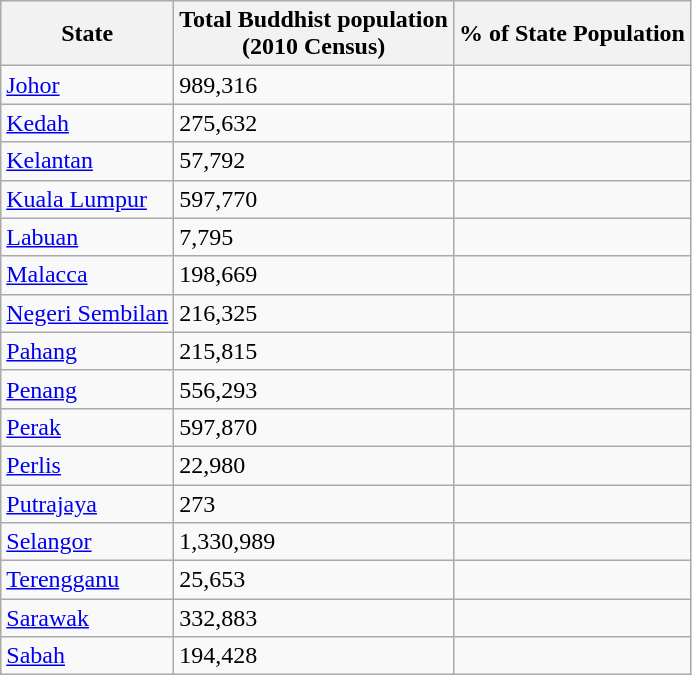<table class="wikitable sortable">
<tr>
<th>State</th>
<th>Total Buddhist population<br>(2010 Census)</th>
<th>% of State Population</th>
</tr>
<tr>
<td><a href='#'>Johor</a></td>
<td>989,316</td>
<td></td>
</tr>
<tr>
<td><a href='#'>Kedah</a></td>
<td>275,632</td>
<td></td>
</tr>
<tr>
<td><a href='#'>Kelantan</a></td>
<td>57,792</td>
<td></td>
</tr>
<tr>
<td><a href='#'>Kuala Lumpur</a></td>
<td>597,770</td>
<td></td>
</tr>
<tr>
<td><a href='#'>Labuan</a></td>
<td>7,795</td>
<td></td>
</tr>
<tr>
<td><a href='#'>Malacca</a></td>
<td>198,669</td>
<td></td>
</tr>
<tr>
<td><a href='#'>Negeri Sembilan</a></td>
<td>216,325</td>
<td></td>
</tr>
<tr>
<td><a href='#'>Pahang</a></td>
<td>215,815</td>
<td></td>
</tr>
<tr>
<td><a href='#'>Penang</a></td>
<td>556,293</td>
<td></td>
</tr>
<tr>
<td><a href='#'>Perak</a></td>
<td>597,870</td>
<td></td>
</tr>
<tr>
<td><a href='#'>Perlis</a></td>
<td>22,980</td>
<td></td>
</tr>
<tr>
<td><a href='#'>Putrajaya</a></td>
<td>273</td>
<td></td>
</tr>
<tr>
<td><a href='#'>Selangor</a></td>
<td>1,330,989</td>
<td></td>
</tr>
<tr>
<td><a href='#'>Terengganu</a></td>
<td>25,653</td>
<td></td>
</tr>
<tr>
<td><a href='#'>Sarawak</a></td>
<td>332,883</td>
<td></td>
</tr>
<tr>
<td><a href='#'>Sabah</a></td>
<td>194,428</td>
<td></td>
</tr>
</table>
